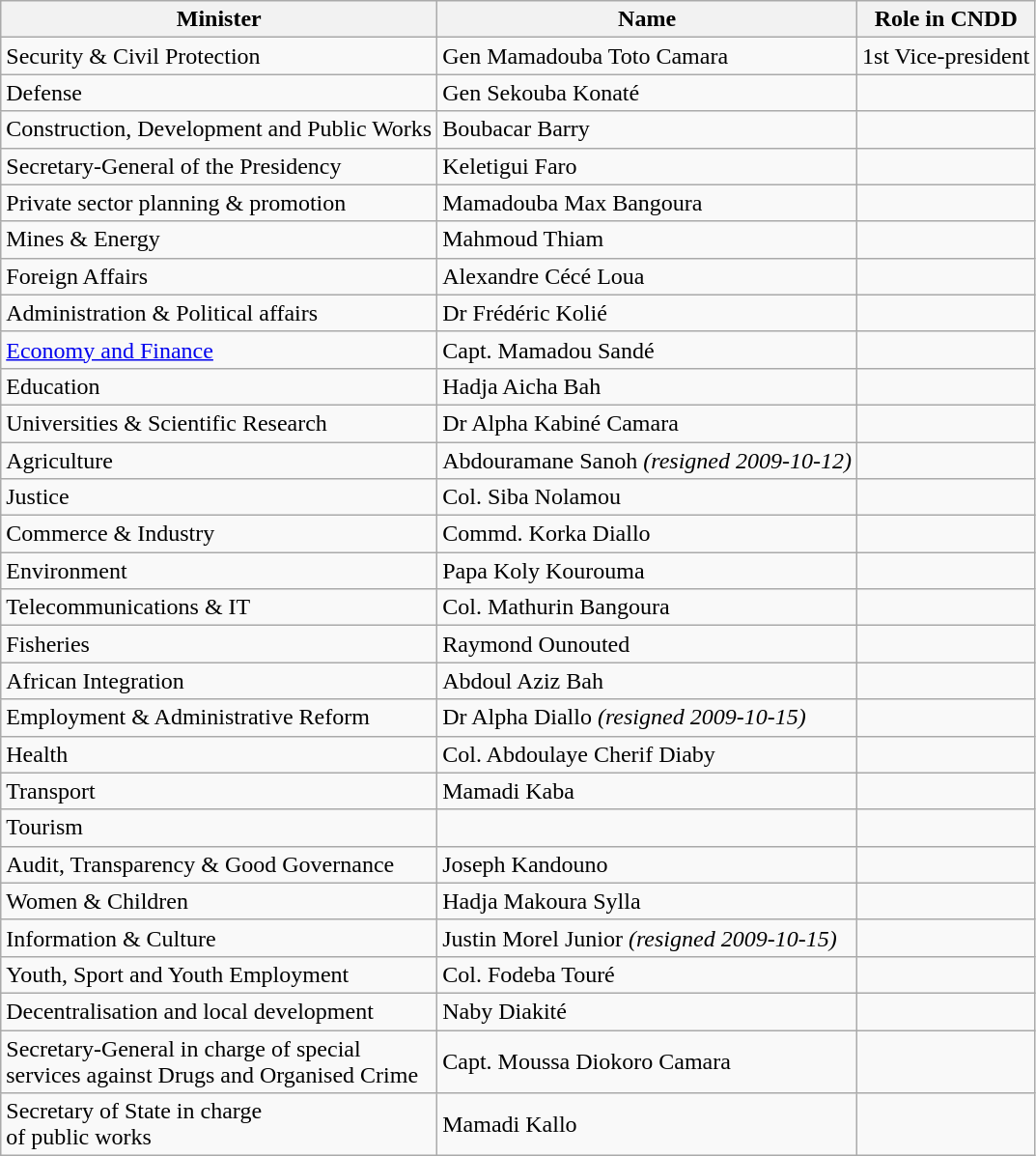<table class="wikitable">
<tr>
<th>Minister</th>
<th>Name</th>
<th>Role in CNDD</th>
</tr>
<tr>
<td>Security & Civil Protection</td>
<td>Gen Mamadouba Toto Camara</td>
<td>1st Vice-president</td>
</tr>
<tr>
<td>Defense</td>
<td>Gen Sekouba Konaté</td>
<td></td>
</tr>
<tr>
<td>Construction, Development and Public Works</td>
<td>Boubacar Barry</td>
<td></td>
</tr>
<tr>
<td>Secretary-General of the Presidency</td>
<td>Keletigui Faro</td>
<td></td>
</tr>
<tr>
<td>Private sector planning & promotion</td>
<td>Mamadouba Max Bangoura</td>
<td></td>
</tr>
<tr>
<td>Mines & Energy</td>
<td>Mahmoud Thiam</td>
<td></td>
</tr>
<tr>
<td>Foreign Affairs</td>
<td>Alexandre Cécé Loua</td>
<td></td>
</tr>
<tr>
<td>Administration & Political affairs</td>
<td>Dr Frédéric Kolié</td>
<td></td>
</tr>
<tr>
<td><a href='#'>Economy and Finance</a></td>
<td>Capt. Mamadou Sandé</td>
<td></td>
</tr>
<tr>
<td>Education</td>
<td>Hadja Aicha Bah</td>
<td></td>
</tr>
<tr>
<td>Universities & Scientific Research</td>
<td>Dr Alpha Kabiné Camara</td>
<td></td>
</tr>
<tr>
<td>Agriculture</td>
<td>Abdouramane Sanoh <em>(resigned 2009-10-12)</em></td>
<td></td>
</tr>
<tr>
<td>Justice</td>
<td>Col. Siba Nolamou</td>
<td></td>
</tr>
<tr>
<td>Commerce & Industry</td>
<td>Commd. Korka Diallo</td>
<td></td>
</tr>
<tr>
<td>Environment</td>
<td>Papa Koly Kourouma</td>
<td></td>
</tr>
<tr>
<td>Telecommunications & IT</td>
<td>Col. Mathurin Bangoura</td>
<td></td>
</tr>
<tr>
<td>Fisheries</td>
<td>Raymond Ounouted</td>
<td></td>
</tr>
<tr>
<td>African Integration</td>
<td>Abdoul Aziz Bah</td>
<td></td>
</tr>
<tr>
<td>Employment & Administrative Reform</td>
<td>Dr Alpha Diallo <em>(resigned 2009-10-15)</em></td>
<td></td>
</tr>
<tr>
<td>Health</td>
<td>Col. Abdoulaye Cherif Diaby</td>
<td></td>
</tr>
<tr>
<td>Transport</td>
<td>Mamadi Kaba</td>
<td></td>
</tr>
<tr>
<td>Tourism</td>
<td Leonie Koulibaly></td>
</tr>
<tr>
<td>Audit, Transparency & Good Governance</td>
<td>Joseph Kandouno</td>
<td></td>
</tr>
<tr>
<td>Women & Children</td>
<td>Hadja Makoura Sylla</td>
<td></td>
</tr>
<tr>
<td>Information & Culture</td>
<td>Justin Morel Junior <em>(resigned 2009-10-15)</em></td>
<td></td>
</tr>
<tr>
<td>Youth, Sport and Youth Employment</td>
<td>Col. Fodeba Touré</td>
<td></td>
</tr>
<tr>
<td>Decentralisation and local development</td>
<td>Naby Diakité</td>
<td></td>
</tr>
<tr>
<td>Secretary-General in charge of special <br> services against Drugs and Organised Crime</td>
<td>Capt. Moussa Diokoro Camara</td>
<td></td>
</tr>
<tr>
<td>Secretary of State in charge <br> of public works</td>
<td>Mamadi Kallo</td>
<td></td>
</tr>
</table>
